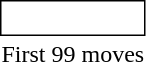<table style="display:inline; display:inline-table;">
<tr>
<td style="border: solid thin; padding: 2px;"><br></td>
</tr>
<tr>
<td style="text-align:center">First 99 moves</td>
</tr>
</table>
